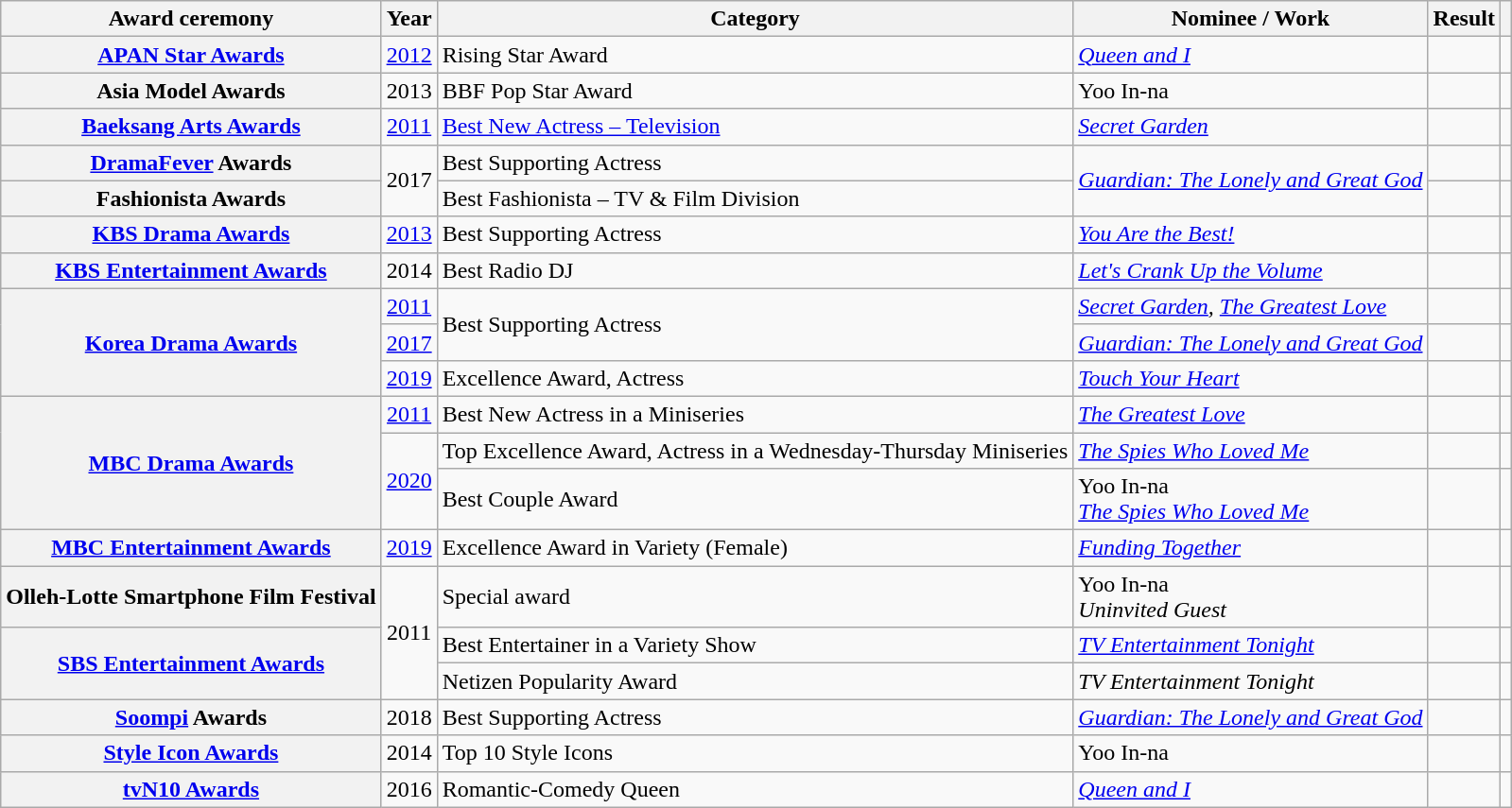<table class="wikitable plainrowheaders sortable">
<tr>
<th scope="col">Award ceremony</th>
<th scope="col">Year</th>
<th scope="col">Category</th>
<th scope="col">Nominee / Work</th>
<th scope="col">Result</th>
<th scope="col" class="unsortable"></th>
</tr>
<tr>
<th scope="row"><a href='#'>APAN Star Awards</a></th>
<td style="text-align:center"><a href='#'>2012</a></td>
<td>Rising Star Award</td>
<td><em><a href='#'>Queen and I</a></em></td>
<td></td>
<td style="text-align:center"></td>
</tr>
<tr>
<th scope="row">Asia Model Awards</th>
<td style="text-align:center">2013</td>
<td>BBF Pop Star Award</td>
<td>Yoo In-na</td>
<td></td>
<td style="text-align:center"></td>
</tr>
<tr>
<th scope="row"><a href='#'>Baeksang Arts Awards</a></th>
<td style="text-align:center"><a href='#'>2011</a></td>
<td><a href='#'>Best New Actress – Television</a></td>
<td><em><a href='#'>Secret Garden</a></em></td>
<td></td>
<td style="text-align:center"></td>
</tr>
<tr>
<th scope="row"><a href='#'>DramaFever</a> Awards</th>
<td rowspan="2" style="text-align:center">2017</td>
<td>Best Supporting Actress</td>
<td rowspan="2"><em><a href='#'>Guardian: The Lonely and Great God</a></em></td>
<td></td>
<td style="text-align:center"></td>
</tr>
<tr>
<th scope="row">Fashionista Awards</th>
<td>Best Fashionista – TV & Film Division</td>
<td></td>
<td style="text-align:center"></td>
</tr>
<tr>
<th scope="row"><a href='#'>KBS Drama Awards</a></th>
<td style="text-align:center"><a href='#'>2013</a></td>
<td>Best Supporting Actress</td>
<td><em><a href='#'>You Are the Best!</a></em></td>
<td></td>
<td style="text-align:center"></td>
</tr>
<tr>
<th scope="row"><a href='#'>KBS Entertainment Awards</a></th>
<td style="text-align:center">2014</td>
<td>Best Radio DJ</td>
<td><em><a href='#'>Let's Crank Up the Volume</a></em></td>
<td></td>
<td style="text-align:center"></td>
</tr>
<tr>
<th scope="row"  rowspan="3"><a href='#'>Korea Drama Awards</a></th>
<td style="text-align:center"><a href='#'>2011</a></td>
<td rowspan="2">Best Supporting Actress</td>
<td><em><a href='#'>Secret Garden</a>, <a href='#'>The Greatest Love</a></em></td>
<td></td>
<td style="text-align:center"></td>
</tr>
<tr>
<td style="text-align:center"><a href='#'>2017</a></td>
<td><em><a href='#'>Guardian: The Lonely and Great God</a></em></td>
<td></td>
<td style="text-align:center"></td>
</tr>
<tr>
<td style="text-align:center"><a href='#'>2019</a></td>
<td>Excellence Award, Actress</td>
<td><em><a href='#'>Touch Your Heart</a></em></td>
<td></td>
<td style="text-align:center"></td>
</tr>
<tr>
<th scope="row"  rowspan="3"><a href='#'>MBC Drama Awards</a></th>
<td style="text-align:center"><a href='#'>2011</a></td>
<td>Best New Actress in a Miniseries</td>
<td><em><a href='#'>The Greatest Love</a></em></td>
<td></td>
<td style="text-align:center"></td>
</tr>
<tr>
<td rowspan="2" style="text-align:center"><a href='#'>2020</a></td>
<td>Top Excellence Award, Actress in a Wednesday-Thursday Miniseries</td>
<td><em><a href='#'>The Spies Who Loved Me</a></em></td>
<td></td>
<td style="text-align:center"></td>
</tr>
<tr>
<td>Best Couple Award</td>
<td>Yoo In-na <br><em><a href='#'>The Spies Who Loved Me</a></em></td>
<td></td>
<td style="text-align:center"></td>
</tr>
<tr>
<th scope="row"><a href='#'>MBC Entertainment Awards</a></th>
<td style="text-align:center"><a href='#'>2019</a></td>
<td>Excellence Award in Variety (Female)</td>
<td><em><a href='#'>Funding Together</a></em></td>
<td></td>
<td style="text-align:center"></td>
</tr>
<tr>
<th scope="row">Olleh-Lotte Smartphone Film Festival</th>
<td rowspan="3" style="text-align:center">2011</td>
<td>Special award</td>
<td>Yoo In-na <br> <em>Uninvited Guest</em></td>
<td></td>
<td style="text-align:center"></td>
</tr>
<tr>
<th scope="row"  rowspan="2"><a href='#'>SBS Entertainment Awards</a></th>
<td>Best Entertainer in a Variety Show</td>
<td><em><a href='#'>TV Entertainment Tonight</a></em></td>
<td></td>
<td style="text-align:center"></td>
</tr>
<tr>
<td>Netizen Popularity Award</td>
<td><em>TV Entertainment Tonight</em></td>
<td></td>
<td style="text-align:center"></td>
</tr>
<tr>
<th scope="row"><a href='#'>Soompi</a> Awards</th>
<td style="text-align:center">2018</td>
<td>Best Supporting Actress</td>
<td><em><a href='#'>Guardian: The Lonely and Great God</a></em></td>
<td></td>
<td style="text-align:center"></td>
</tr>
<tr>
<th scope="row"><a href='#'>Style Icon Awards</a></th>
<td style="text-align:center">2014</td>
<td>Top 10 Style Icons</td>
<td>Yoo In-na</td>
<td></td>
<td style="text-align:center"></td>
</tr>
<tr>
<th scope="row"><a href='#'>tvN10 Awards</a></th>
<td style="text-align:center">2016</td>
<td>Romantic-Comedy Queen</td>
<td><em><a href='#'>Queen and I</a></em></td>
<td></td>
<td style="text-align:center"></td>
</tr>
</table>
